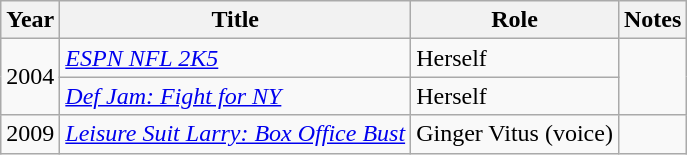<table class="wikitable sortable">
<tr>
<th>Year</th>
<th>Title</th>
<th>Role</th>
<th>Notes</th>
</tr>
<tr>
<td rowspan="2">2004</td>
<td><em><a href='#'>ESPN NFL 2K5</a></em></td>
<td>Herself</td>
<td rowspan="2"></td>
</tr>
<tr>
<td><em><a href='#'>Def Jam: Fight for NY</a></em></td>
<td>Herself</td>
</tr>
<tr>
<td>2009</td>
<td><em><a href='#'>Leisure Suit Larry: Box Office Bust</a></em></td>
<td>Ginger Vitus (voice)</td>
<td></td>
</tr>
</table>
